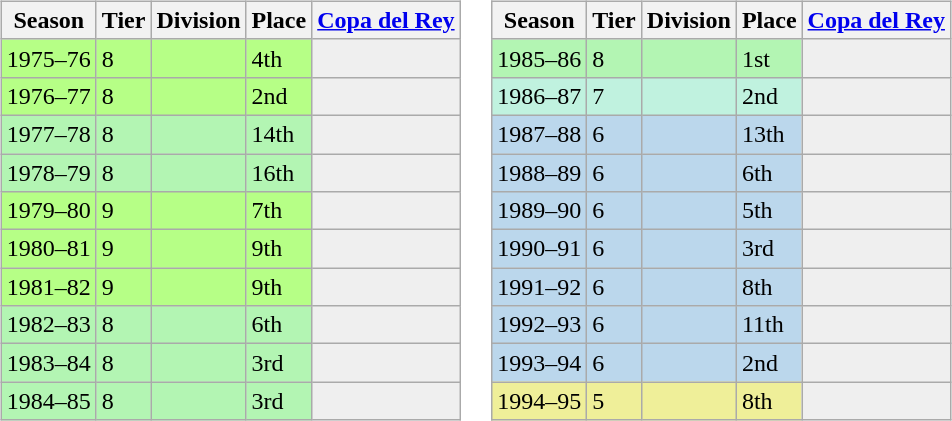<table>
<tr>
<td valign="top" width=0%><br><table class="wikitable">
<tr style="background:#f0f6fa;">
<th>Season</th>
<th>Tier</th>
<th>Division</th>
<th>Place</th>
<th><a href='#'>Copa del Rey</a></th>
</tr>
<tr>
<td style="background:#B6FF86;">1975–76</td>
<td style="background:#B6FF86;">8</td>
<td style="background:#B6FF86;"></td>
<td style="background:#B6FF86;">4th</td>
<th style="background:#efefef;"></th>
</tr>
<tr>
<td style="background:#B6FF86;">1976–77</td>
<td style="background:#B6FF86;">8</td>
<td style="background:#B6FF86;"></td>
<td style="background:#B6FF86;">2nd</td>
<th style="background:#efefef;"></th>
</tr>
<tr>
<td style="background:#B3F5B3;">1977–78</td>
<td style="background:#B3F5B3;">8</td>
<td style="background:#B3F5B3;"></td>
<td style="background:#B3F5B3;">14th</td>
<th style="background:#efefef;"></th>
</tr>
<tr>
<td style="background:#B3F5B3;">1978–79</td>
<td style="background:#B3F5B3;">8</td>
<td style="background:#B3F5B3;"></td>
<td style="background:#B3F5B3;">16th</td>
<th style="background:#efefef;"></th>
</tr>
<tr>
<td style="background:#B6FF86;">1979–80</td>
<td style="background:#B6FF86;">9</td>
<td style="background:#B6FF86;"></td>
<td style="background:#B6FF86;">7th</td>
<th style="background:#efefef;"></th>
</tr>
<tr>
<td style="background:#B6FF86;">1980–81</td>
<td style="background:#B6FF86;">9</td>
<td style="background:#B6FF86;"></td>
<td style="background:#B6FF86;">9th</td>
<th style="background:#efefef;"></th>
</tr>
<tr>
<td style="background:#B6FF86;">1981–82</td>
<td style="background:#B6FF86;">9</td>
<td style="background:#B6FF86;"></td>
<td style="background:#B6FF86;">9th</td>
<th style="background:#efefef;"></th>
</tr>
<tr>
<td style="background:#B3F5B3;">1982–83</td>
<td style="background:#B3F5B3;">8</td>
<td style="background:#B3F5B3;"></td>
<td style="background:#B3F5B3;">6th</td>
<th style="background:#efefef;"></th>
</tr>
<tr>
<td style="background:#B3F5B3;">1983–84</td>
<td style="background:#B3F5B3;">8</td>
<td style="background:#B3F5B3;"></td>
<td style="background:#B3F5B3;">3rd</td>
<th style="background:#efefef;"></th>
</tr>
<tr>
<td style="background:#B3F5B3;">1984–85</td>
<td style="background:#B3F5B3;">8</td>
<td style="background:#B3F5B3;"></td>
<td style="background:#B3F5B3;">3rd</td>
<th style="background:#efefef;"></th>
</tr>
</table>
</td>
<td valign="top" width=0%><br><table class="wikitable">
<tr style="background:#f0f6fa;">
<th>Season</th>
<th>Tier</th>
<th>Division</th>
<th>Place</th>
<th><a href='#'>Copa del Rey</a></th>
</tr>
<tr>
<td style="background:#B3F5B3;">1985–86</td>
<td style="background:#B3F5B3;">8</td>
<td style="background:#B3F5B3;"></td>
<td style="background:#B3F5B3;">1st</td>
<th style="background:#efefef;"></th>
</tr>
<tr>
<td style="background:#C0F2DF;">1986–87</td>
<td style="background:#C0F2DF;">7</td>
<td style="background:#C0F2DF;"></td>
<td style="background:#C0F2DF;">2nd</td>
<th style="background:#efefef;"></th>
</tr>
<tr>
<td style="background:#BBD7EC;">1987–88</td>
<td style="background:#BBD7EC;">6</td>
<td style="background:#BBD7EC;"></td>
<td style="background:#BBD7EC;">13th</td>
<th style="background:#efefef;"></th>
</tr>
<tr>
<td style="background:#BBD7EC;">1988–89</td>
<td style="background:#BBD7EC;">6</td>
<td style="background:#BBD7EC;"></td>
<td style="background:#BBD7EC;">6th</td>
<th style="background:#efefef;"></th>
</tr>
<tr>
<td style="background:#BBD7EC;">1989–90</td>
<td style="background:#BBD7EC;">6</td>
<td style="background:#BBD7EC;"></td>
<td style="background:#BBD7EC;">5th</td>
<th style="background:#efefef;"></th>
</tr>
<tr>
<td style="background:#BBD7EC;">1990–91</td>
<td style="background:#BBD7EC;">6</td>
<td style="background:#BBD7EC;"></td>
<td style="background:#BBD7EC;">3rd</td>
<th style="background:#efefef;"></th>
</tr>
<tr>
<td style="background:#BBD7EC;">1991–92</td>
<td style="background:#BBD7EC;">6</td>
<td style="background:#BBD7EC;"></td>
<td style="background:#BBD7EC;">8th</td>
<th style="background:#efefef;"></th>
</tr>
<tr>
<td style="background:#BBD7EC;">1992–93</td>
<td style="background:#BBD7EC;">6</td>
<td style="background:#BBD7EC;"></td>
<td style="background:#BBD7EC;">11th</td>
<th style="background:#efefef;"></th>
</tr>
<tr>
<td style="background:#BBD7EC;">1993–94</td>
<td style="background:#BBD7EC;">6</td>
<td style="background:#BBD7EC;"></td>
<td style="background:#BBD7EC;">2nd</td>
<th style="background:#efefef;"></th>
</tr>
<tr>
<td style="background:#EFEF99;">1994–95</td>
<td style="background:#EFEF99;">5</td>
<td style="background:#EFEF99;"></td>
<td style="background:#EFEF99;">8th</td>
<th style="background:#efefef;"></th>
</tr>
</table>
</td>
</tr>
</table>
